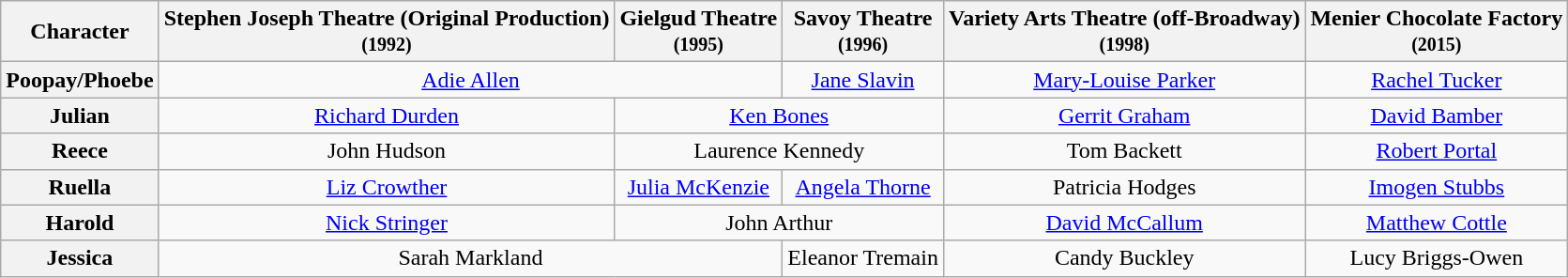<table class="wikitable" style="width:1000;">
<tr>
<th>Character</th>
<th>Stephen Joseph Theatre (Original Production)<br><small>(1992)</small></th>
<th>Gielgud Theatre<br><small>(1995)</small></th>
<th>Savoy Theatre<br><small>(1996)</small></th>
<th>Variety Arts Theatre (off-Broadway)<br><small>(1998)</small></th>
<th>Menier Chocolate Factory<br><small>(2015)</small></th>
</tr>
<tr>
<th>Poopay/Phoebe</th>
<td colspan=2 align=center><a href='#'>Adie Allen</a></td>
<td colspan=1 align=center><a href='#'>Jane Slavin</a></td>
<td colspan=1 align=center><a href='#'>Mary-Louise Parker</a></td>
<td colspan=1 align=center><a href='#'>Rachel Tucker</a></td>
</tr>
<tr>
<th>Julian</th>
<td colspan=1 align=center><a href='#'>Richard Durden</a></td>
<td colspan=2 align=center><a href='#'>Ken Bones</a></td>
<td colspan=1 align=center><a href='#'>Gerrit Graham</a></td>
<td colspan=1 align=center><a href='#'>David Bamber</a></td>
</tr>
<tr>
<th>Reece</th>
<td colspan=1 align=center>John Hudson</td>
<td colspan=2 align=center>Laurence Kennedy</td>
<td colspan=1 align=center>Tom Backett</td>
<td colspan=1 align=center><a href='#'>Robert Portal</a></td>
</tr>
<tr>
<th>Ruella</th>
<td colspan=1 align=center><a href='#'>Liz Crowther</a></td>
<td colspan=1 align=center><a href='#'>Julia McKenzie</a></td>
<td colspan=1 align=center><a href='#'>Angela Thorne</a></td>
<td colspan=1 align=center>Patricia Hodges</td>
<td colspan=1 align=center><a href='#'>Imogen Stubbs</a></td>
</tr>
<tr>
<th>Harold</th>
<td colspan=1 align=center><a href='#'>Nick Stringer</a></td>
<td colspan=2 align=center>John Arthur</td>
<td colspan=1 align=center><a href='#'>David McCallum</a></td>
<td colspan=1 align=center><a href='#'>Matthew Cottle</a></td>
</tr>
<tr>
<th>Jessica</th>
<td colspan=2 align=center>Sarah Markland</td>
<td colspan=1 align=center>Eleanor Tremain</td>
<td colspan=1 align=center>Candy Buckley</td>
<td colspan=1 align=center>Lucy Briggs-Owen</td>
</tr>
</table>
